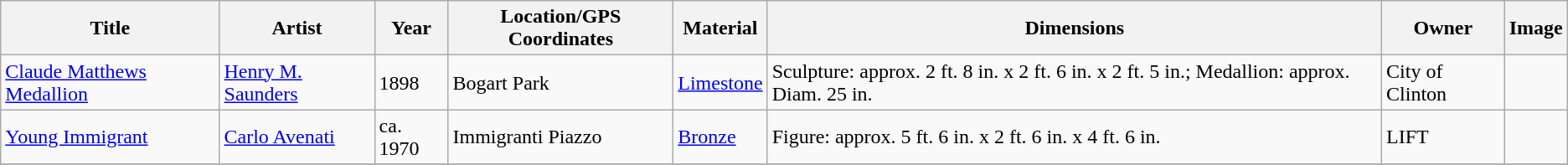<table class="wikitable sortable">
<tr>
<th>Title</th>
<th>Artist</th>
<th>Year</th>
<th>Location/GPS Coordinates</th>
<th>Material</th>
<th>Dimensions</th>
<th>Owner</th>
<th>Image</th>
</tr>
<tr>
<td><a href='#'>Claude Matthews Medallion</a></td>
<td><a href='#'>Henry M. Saunders</a></td>
<td>1898</td>
<td>Bogart Park</td>
<td><a href='#'>Limestone</a></td>
<td>Sculpture: approx. 2 ft. 8 in. x 2 ft. 6 in. x 2 ft. 5 in.; Medallion: approx. Diam. 25 in.</td>
<td>City of Clinton</td>
<td></td>
</tr>
<tr>
<td><a href='#'>Young Immigrant</a></td>
<td><a href='#'>Carlo Avenati</a></td>
<td>ca. 1970</td>
<td>Immigranti Piazzo </td>
<td><a href='#'>Bronze</a></td>
<td>Figure: approx. 5 ft. 6 in. x 2 ft. 6 in. x 4 ft. 6 in.</td>
<td>LIFT</td>
<td></td>
</tr>
<tr>
</tr>
</table>
